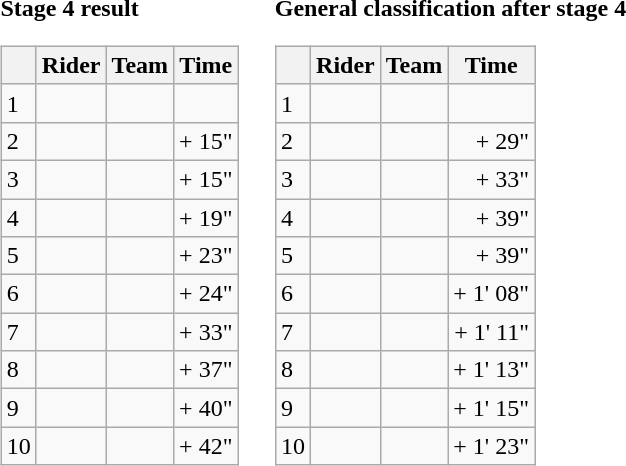<table>
<tr>
<td><strong>Stage 4 result</strong><br><table class="wikitable">
<tr>
<th></th>
<th>Rider</th>
<th>Team</th>
<th>Time</th>
</tr>
<tr>
<td>1</td>
<td></td>
<td></td>
<td align=right></td>
</tr>
<tr>
<td>2</td>
<td></td>
<td></td>
<td align=right>+ 15"</td>
</tr>
<tr>
<td>3</td>
<td></td>
<td></td>
<td align=right>+ 15"</td>
</tr>
<tr>
<td>4</td>
<td></td>
<td></td>
<td align=right>+ 19"</td>
</tr>
<tr>
<td>5</td>
<td></td>
<td></td>
<td align=right>+ 23"</td>
</tr>
<tr>
<td>6</td>
<td></td>
<td></td>
<td align=right>+ 24"</td>
</tr>
<tr>
<td>7</td>
<td></td>
<td></td>
<td align=right>+ 33"</td>
</tr>
<tr>
<td>8</td>
<td></td>
<td></td>
<td align=right>+ 37"</td>
</tr>
<tr>
<td>9</td>
<td></td>
<td></td>
<td align=right>+ 40"</td>
</tr>
<tr>
<td>10</td>
<td></td>
<td></td>
<td align=right>+ 42"</td>
</tr>
</table>
</td>
<td></td>
<td><strong>General classification after stage 4</strong><br><table class="wikitable">
<tr>
<th></th>
<th>Rider</th>
<th>Team</th>
<th>Time</th>
</tr>
<tr>
<td>1</td>
<td> </td>
<td></td>
<td align=right></td>
</tr>
<tr>
<td>2</td>
<td></td>
<td></td>
<td align=right>+ 29"</td>
</tr>
<tr>
<td>3</td>
<td></td>
<td></td>
<td align=right>+ 33"</td>
</tr>
<tr>
<td>4</td>
<td></td>
<td></td>
<td align=right>+ 39"</td>
</tr>
<tr>
<td>5</td>
<td></td>
<td></td>
<td align=right>+ 39"</td>
</tr>
<tr>
<td>6</td>
<td></td>
<td></td>
<td align=right>+ 1' 08"</td>
</tr>
<tr>
<td>7</td>
<td></td>
<td></td>
<td align=right>+ 1' 11"</td>
</tr>
<tr>
<td>8</td>
<td></td>
<td></td>
<td align=right>+ 1' 13"</td>
</tr>
<tr>
<td>9</td>
<td></td>
<td></td>
<td align=right>+ 1' 15"</td>
</tr>
<tr>
<td>10</td>
<td></td>
<td></td>
<td align=right>+ 1' 23"</td>
</tr>
</table>
</td>
</tr>
</table>
